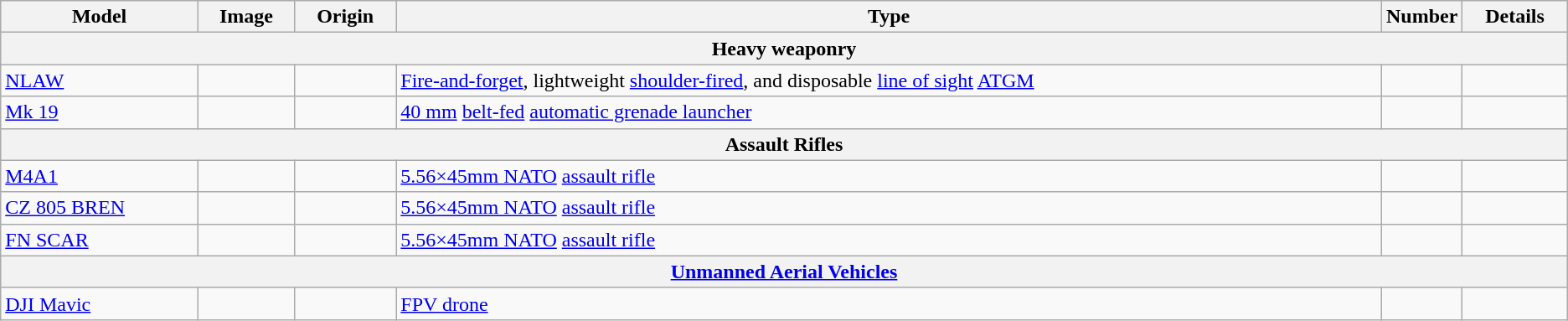<table class="wikitable">
<tr>
<th>Model</th>
<th>Image</th>
<th>Origin</th>
<th>Type</th>
<th style="width:5%;">Number</th>
<th>Details</th>
</tr>
<tr>
<th colspan="6" style="align: center;">Heavy weaponry</th>
</tr>
<tr>
<td><a href='#'>NLAW</a></td>
<td></td>
<td><br></td>
<td><a href='#'>Fire-and-forget</a>, lightweight <a href='#'>shoulder-fired</a>, and disposable  <a href='#'>line of sight</a> <a href='#'>ATGM</a></td>
<td></td>
<td></td>
</tr>
<tr>
<td><a href='#'>Mk 19</a></td>
<td></td>
<td></td>
<td><a href='#'>40 mm</a> <a href='#'>belt-fed</a> <a href='#'>automatic grenade launcher</a></td>
<td></td>
<td></td>
</tr>
<tr>
<th colspan="6" style="align: center;">Assault Rifles</th>
</tr>
<tr>
<td><a href='#'>M4A1</a></td>
<td></td>
<td></td>
<td><a href='#'>5.56×45mm NATO</a> <a href='#'>assault rifle</a></td>
<td></td>
<td></td>
</tr>
<tr>
<td><a href='#'>CZ 805 BREN</a></td>
<td></td>
<td></td>
<td><a href='#'>5.56×45mm NATO</a> <a href='#'>assault rifle</a></td>
<td></td>
<td></td>
</tr>
<tr>
<td><a href='#'>FN SCAR</a></td>
<td></td>
<td></td>
<td><a href='#'>5.56×45mm NATO</a> <a href='#'>assault rifle</a></td>
<td></td>
<td></td>
</tr>
<tr>
<th colspan="6" style="align: center;"><a href='#'>Unmanned Aerial Vehicles</a></th>
</tr>
<tr>
<td><a href='#'>DJI Mavic</a></td>
<td></td>
<td></td>
<td><a href='#'>FPV drone</a></td>
<td></td>
<td></td>
</tr>
</table>
